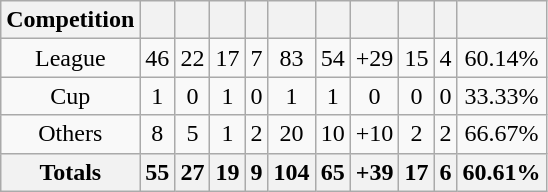<table class="wikitable">
<tr>
<th>Competition</th>
<th></th>
<th></th>
<th></th>
<th></th>
<th></th>
<th></th>
<th></th>
<th></th>
<th></th>
<th></th>
</tr>
<tr align=center>
<td>League</td>
<td>46</td>
<td>22</td>
<td>17</td>
<td>7</td>
<td>83</td>
<td>54</td>
<td>+29</td>
<td>15</td>
<td>4</td>
<td>60.14%</td>
</tr>
<tr align=center>
<td>Cup</td>
<td>1</td>
<td>0</td>
<td>1</td>
<td>0</td>
<td>1</td>
<td>1</td>
<td>0</td>
<td>0</td>
<td>0</td>
<td>33.33%</td>
</tr>
<tr align=center>
<td>Others</td>
<td>8</td>
<td>5</td>
<td>1</td>
<td>2</td>
<td>20</td>
<td>10</td>
<td>+10</td>
<td>2</td>
<td>2</td>
<td>66.67%</td>
</tr>
<tr>
<th>Totals</th>
<th>55</th>
<th>27</th>
<th>19</th>
<th>9</th>
<th>104</th>
<th>65</th>
<th>+39</th>
<th>17</th>
<th>6</th>
<th>60.61%</th>
</tr>
</table>
